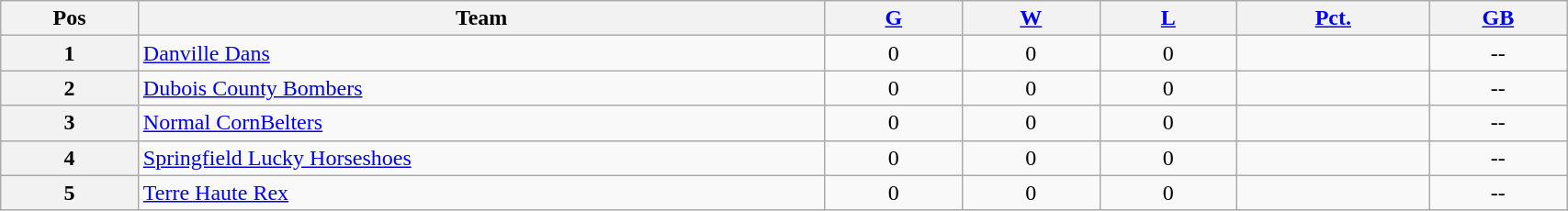<table class="wikitable plainrowheaders" width="90%" style="text-align:center;">
<tr>
<th scope="col" width="5%">Pos</th>
<th scope="col" width="25%">Team</th>
<th scope="col" width="5%"><a href='#'>G</a></th>
<th scope="col" width="5%"><a href='#'>W</a></th>
<th scope="col" width="5%"><a href='#'>L</a></th>
<th scope="col" width="7%"><a href='#'>Pct.</a></th>
<th scope="col" width="5%"><a href='#'>GB</a></th>
</tr>
<tr>
<th>1</th>
<td style="text-align:left;"><a href='#'>Danville Dans</a></td>
<td>0</td>
<td>0</td>
<td>0</td>
<td></td>
<td>--</td>
</tr>
<tr>
<th>2</th>
<td style="text-align:left;"><a href='#'>Dubois County Bombers</a></td>
<td>0</td>
<td>0</td>
<td>0</td>
<td></td>
<td>--</td>
</tr>
<tr>
<th>3</th>
<td style="text-align:left;"><a href='#'>Normal CornBelters</a></td>
<td>0</td>
<td>0</td>
<td>0</td>
<td></td>
<td>--</td>
</tr>
<tr>
<th>4</th>
<td style="text-align:left;"><a href='#'>Springfield Lucky Horseshoes</a></td>
<td>0</td>
<td>0</td>
<td>0</td>
<td></td>
<td>--</td>
</tr>
<tr>
<th>5</th>
<td style="text-align:left;"><a href='#'>Terre Haute Rex</a></td>
<td>0</td>
<td>0</td>
<td>0</td>
<td></td>
<td>--</td>
</tr>
</table>
